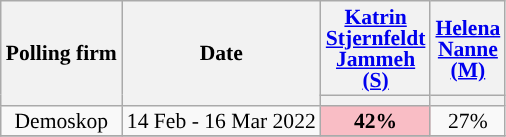<table class="wikitable sortable" style="text-align:center;font-size:90%;line-height:14px;">
<tr style="height:40px;">
<th rowspan="2">Polling firm</th>
<th rowspan="2">Date</th>
<th class="sortable" style="width:40px;"><a href='#'>Katrin Stjernfeldt Jammeh (S)</a></th>
<th class="sortable" style="width:40px;"><a href='#'>Helena Nanne (M)</a></th>
</tr>
<tr>
<th style="background:"></th>
<th style="background:"></th>
</tr>
<tr>
<td>Demoskop</td>
<td>14 Feb - 16 Mar 2022</td>
<td style="background:#F9BDC5;"><strong>42%</strong></td>
<td>27%</td>
</tr>
<tr>
</tr>
</table>
